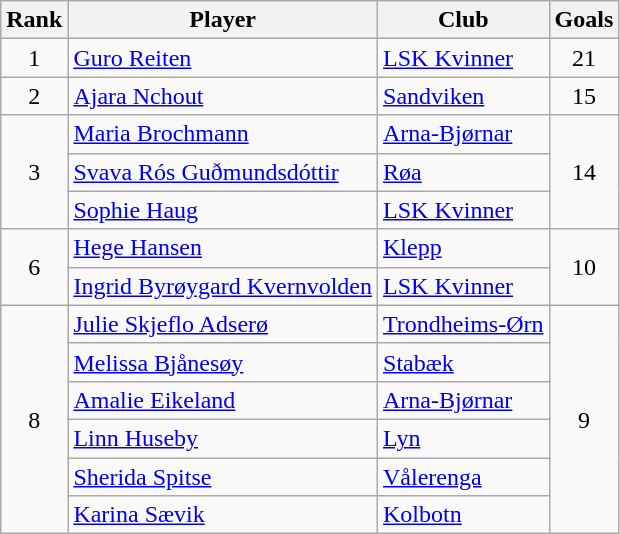<table class="wikitable" style="text-align:center">
<tr>
<th>Rank</th>
<th>Player</th>
<th>Club</th>
<th>Goals</th>
</tr>
<tr>
<td>1</td>
<td align="left"> <a href='#'>Guro Reiten</a></td>
<td align="left"><a href='#'>LSK Kvinner</a></td>
<td>21</td>
</tr>
<tr>
<td>2</td>
<td align="left"> <a href='#'>Ajara Nchout</a></td>
<td align="left"><a href='#'>Sandviken</a></td>
<td>15</td>
</tr>
<tr>
<td rowspan="3">3</td>
<td align="left"> <a href='#'>Maria Brochmann</a></td>
<td align="left"><a href='#'>Arna-Bjørnar</a></td>
<td rowspan="3">14</td>
</tr>
<tr>
<td align="left"> <a href='#'>Svava Rós Guðmundsdóttir</a></td>
<td align="left"><a href='#'>Røa</a></td>
</tr>
<tr>
<td align="left"> <a href='#'>Sophie Haug</a></td>
<td align="left"><a href='#'>LSK Kvinner</a></td>
</tr>
<tr>
<td rowspan="2">6</td>
<td align="left"> <a href='#'>Hege Hansen</a></td>
<td align="left"><a href='#'>Klepp</a></td>
<td rowspan="2">10</td>
</tr>
<tr>
<td align="left"> <a href='#'>Ingrid Byrøygard Kvernvolden</a></td>
<td align="left"><a href='#'>LSK Kvinner</a></td>
</tr>
<tr>
<td rowspan="6">8</td>
<td align="left"> <a href='#'>Julie Skjeflo Adserø</a></td>
<td align="left"><a href='#'>Trondheims-Ørn</a></td>
<td rowspan="6">9</td>
</tr>
<tr>
<td align="left"> <a href='#'>Melissa Bjånesøy</a></td>
<td align="left"><a href='#'>Stabæk</a></td>
</tr>
<tr>
<td align="left"> <a href='#'>Amalie Eikeland</a></td>
<td align="left"><a href='#'>Arna-Bjørnar</a></td>
</tr>
<tr>
<td align="left"> <a href='#'>Linn Huseby</a></td>
<td align="left"><a href='#'>Lyn</a></td>
</tr>
<tr>
<td align="left"> <a href='#'>Sherida Spitse</a></td>
<td align="left"><a href='#'>Vålerenga</a></td>
</tr>
<tr>
<td align="left"> <a href='#'>Karina Sævik</a></td>
<td align="left"><a href='#'>Kolbotn</a></td>
</tr>
</table>
